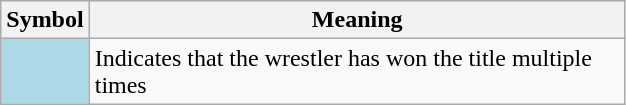<table class="wikitable plainrowheaders" border="1">
<tr>
<th scope="col" style="width:50px">Symbol</th>
<th scope="col" style="width:350px">Meaning</th>
</tr>
<tr>
<td align=center style="background-color:#ADD8E6"></td>
<td>Indicates that the wrestler has won the title multiple times</td>
</tr>
</table>
